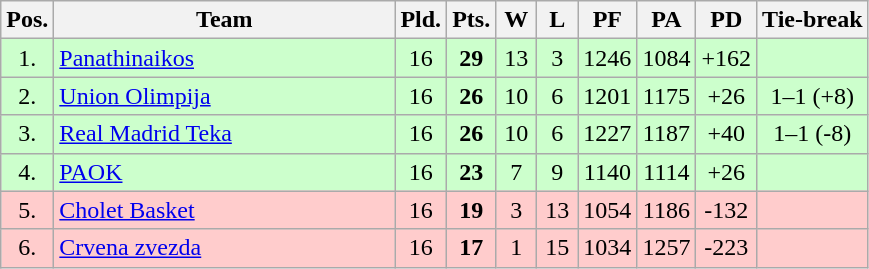<table class="wikitable" style="text-align:center">
<tr>
<th width=15>Pos.</th>
<th width=220>Team</th>
<th width=20>Pld.</th>
<th width=20>Pts.</th>
<th width=20>W</th>
<th width=20>L</th>
<th width=20>PF</th>
<th width=20>PA</th>
<th width=20>PD</th>
<th>Tie-break</th>
</tr>
<tr style="background: #ccffcc;">
<td>1.</td>
<td align=left> <a href='#'>Panathinaikos</a></td>
<td>16</td>
<td><strong>29</strong></td>
<td>13</td>
<td>3</td>
<td>1246</td>
<td>1084</td>
<td>+162</td>
<td></td>
</tr>
<tr style="background: #ccffcc;">
<td>2.</td>
<td align=left> <a href='#'>Union Olimpija</a></td>
<td>16</td>
<td><strong>26</strong></td>
<td>10</td>
<td>6</td>
<td>1201</td>
<td>1175</td>
<td>+26</td>
<td>1–1 (+8)</td>
</tr>
<tr style="background: #ccffcc;">
<td>3.</td>
<td align=left> <a href='#'>Real Madrid Teka</a></td>
<td>16</td>
<td><strong>26</strong></td>
<td>10</td>
<td>6</td>
<td>1227</td>
<td>1187</td>
<td>+40</td>
<td>1–1 (-8)</td>
</tr>
<tr style="background: #ccffcc;">
<td>4.</td>
<td align=left> <a href='#'>PAOK</a></td>
<td>16</td>
<td><strong>23</strong></td>
<td>7</td>
<td>9</td>
<td>1140</td>
<td>1114</td>
<td>+26</td>
<td></td>
</tr>
<tr style="background: #ffcccc;">
<td>5.</td>
<td align=left> <a href='#'>Cholet Basket</a></td>
<td>16</td>
<td><strong>19</strong></td>
<td>3</td>
<td>13</td>
<td>1054</td>
<td>1186</td>
<td>-132</td>
<td></td>
</tr>
<tr style="background: #ffcccc;">
<td>6.</td>
<td align=left> <a href='#'>Crvena zvezda</a></td>
<td>16</td>
<td><strong>17</strong></td>
<td>1</td>
<td>15</td>
<td>1034</td>
<td>1257</td>
<td>-223</td>
<td></td>
</tr>
</table>
